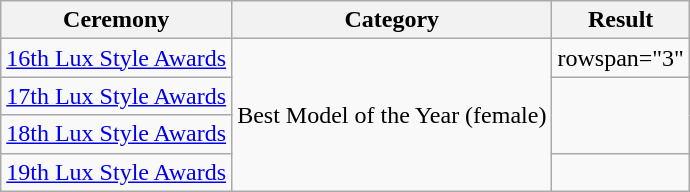<table class="wikitable style">
<tr>
<th>Ceremony</th>
<th>Category</th>
<th>Result</th>
</tr>
<tr>
<td><a href='#'>16th Lux Style Awards</a></td>
<td rowspan="4">Best Model of the Year (female)</td>
<td>rowspan="3" </td>
</tr>
<tr>
<td><a href='#'>17th Lux Style Awards</a></td>
</tr>
<tr>
<td><a href='#'>18th Lux Style Awards</a></td>
</tr>
<tr>
<td><a href='#'>19th Lux Style Awards</a></td>
<td></td>
</tr>
</table>
